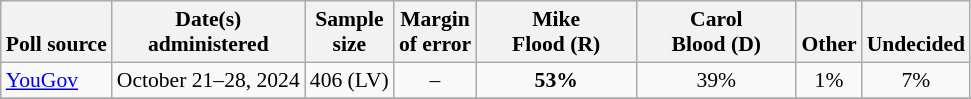<table class="wikitable" style="font-size:90%;text-align:center;">
<tr valign=bottom>
<th>Poll source</th>
<th>Date(s)<br>administered</th>
<th>Sample<br>size</th>
<th>Margin<br>of error</th>
<th style="width:100px;">Mike<br>Flood (R)</th>
<th style="width:100px;">Carol<br>Blood (D)</th>
<th>Other</th>
<th>Undecided</th>
</tr>
<tr>
<td style="text-align:left;"><a href='#'>YouGov</a></td>
<td>October 21–28, 2024</td>
<td>406 (LV)</td>
<td>–</td>
<td><strong>53%</strong></td>
<td>39%</td>
<td>1%</td>
<td>7%</td>
</tr>
<tr>
</tr>
</table>
